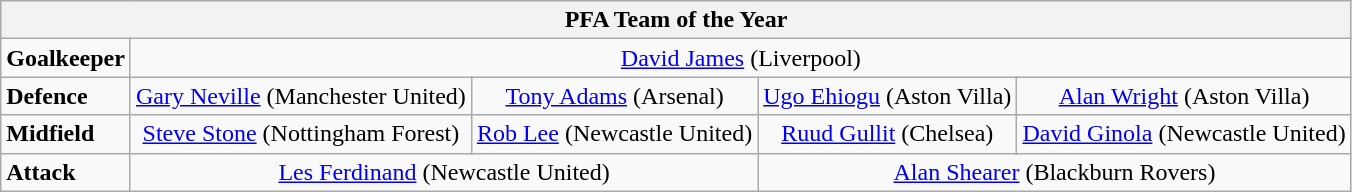<table class="wikitable">
<tr>
<th colspan="13">PFA Team of the Year</th>
</tr>
<tr>
<td><strong>Goalkeeper</strong></td>
<td colspan="12" align="center"> <a href='#'>David James</a> (Liverpool)</td>
</tr>
<tr>
<td><strong>Defence</strong></td>
<td colspan="3" align="center"> <a href='#'>Gary Neville</a> (Manchester United)</td>
<td colspan="3" align="center"> <a href='#'>Tony Adams</a> (Arsenal)</td>
<td colspan="3" align="center"> <a href='#'>Ugo Ehiogu</a> (Aston Villa)</td>
<td colspan="3" align="center"> <a href='#'>Alan Wright</a> (Aston Villa)</td>
</tr>
<tr>
<td><strong>Midfield</strong></td>
<td colspan="3" align="center"> <a href='#'>Steve Stone</a> (Nottingham Forest)</td>
<td colspan="3" align="center"> <a href='#'>Rob Lee</a> (Newcastle United)</td>
<td colspan="3" align="center"> <a href='#'>Ruud Gullit</a> (Chelsea)</td>
<td colspan="3" align="center"> <a href='#'>David Ginola</a> (Newcastle United)</td>
</tr>
<tr>
<td><strong>Attack</strong></td>
<td colspan="6" align="center"> <a href='#'>Les Ferdinand</a> (Newcastle United)</td>
<td colspan="6" align="center"> <a href='#'>Alan Shearer</a> (Blackburn Rovers)</td>
</tr>
</table>
